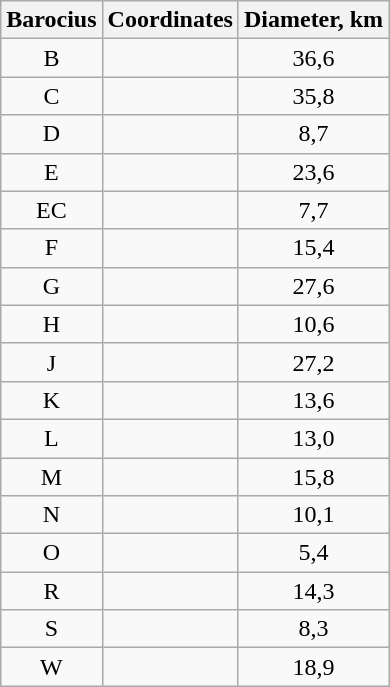<table class="wikitable sortable" style="text-align:center">
<tr>
<th>Barocius</th>
<th class="unsortable">Coordinates</th>
<th>Diameter, km</th>
</tr>
<tr>
<td>B</td>
<td></td>
<td>36,6</td>
</tr>
<tr>
<td>C</td>
<td></td>
<td>35,8</td>
</tr>
<tr>
<td>D</td>
<td></td>
<td>8,7</td>
</tr>
<tr>
<td>E</td>
<td></td>
<td>23,6</td>
</tr>
<tr>
<td>EC</td>
<td></td>
<td>7,7</td>
</tr>
<tr>
<td>F</td>
<td></td>
<td>15,4</td>
</tr>
<tr>
<td>G</td>
<td></td>
<td>27,6</td>
</tr>
<tr>
<td>H</td>
<td></td>
<td>10,6</td>
</tr>
<tr>
<td>J</td>
<td></td>
<td>27,2</td>
</tr>
<tr>
<td>K</td>
<td></td>
<td>13,6</td>
</tr>
<tr>
<td>L</td>
<td></td>
<td>13,0</td>
</tr>
<tr>
<td>M</td>
<td></td>
<td>15,8</td>
</tr>
<tr>
<td>N</td>
<td></td>
<td>10,1</td>
</tr>
<tr>
<td>O</td>
<td></td>
<td>5,4</td>
</tr>
<tr>
<td>R</td>
<td></td>
<td>14,3</td>
</tr>
<tr>
<td>S</td>
<td></td>
<td>8,3</td>
</tr>
<tr>
<td>W</td>
<td></td>
<td>18,9</td>
</tr>
</table>
